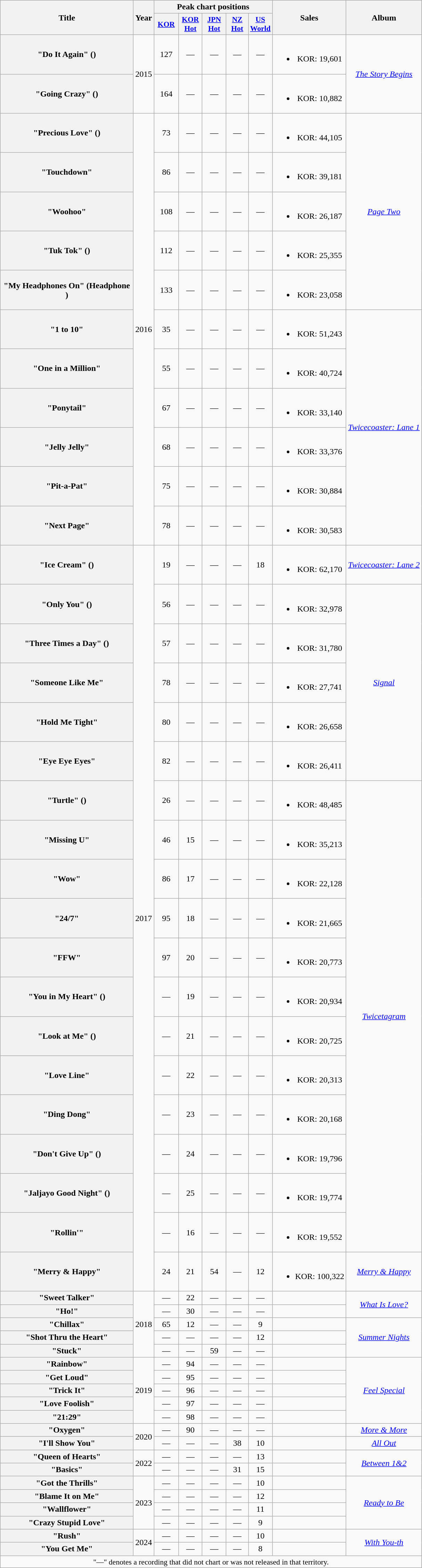<table class="wikitable plainrowheaders" style="text-align:center">
<tr>
<th scope="col" rowspan=2 style="width:15.5em">Title</th>
<th scope="col" rowspan=2 style="width:1em">Year</th>
<th scope="col" colspan=5>Peak chart positions</th>
<th scope="col" rowspan=2>Sales</th>
<th scope="col" rowspan=2>Album</th>
</tr>
<tr>
<th scope="col" style="width:2.8em;font-size:90%"><a href='#'>KOR</a><br></th>
<th scope="col" style="width:2.7em;font-size:90%"><a href='#'>KOR Hot</a><br></th>
<th scope="col" style="width:2.7em;font-size:90%"><a href='#'>JPN Hot</a><br></th>
<th scope="col" style="width:2.5em;font-size:90%"><a href='#'>NZ Hot</a><br></th>
<th scope="col" style="width:2.7em;font-size:90%"><a href='#'>US World</a><br></th>
</tr>
<tr>
<th scope=row>"Do It Again" ()</th>
<td rowspan=2>2015</td>
<td>127</td>
<td>—</td>
<td>—</td>
<td>—</td>
<td>—</td>
<td><br><ul><li>KOR: 19,601</li></ul></td>
<td rowspan=2><em><a href='#'>The Story Begins</a></em></td>
</tr>
<tr>
<th scope=row>"Going Crazy" ()</th>
<td>164</td>
<td>—</td>
<td>—</td>
<td>—</td>
<td>—</td>
<td><br><ul><li>KOR: 10,882</li></ul></td>
</tr>
<tr>
<th scope=row>"Precious Love" ()</th>
<td rowspan=11>2016</td>
<td>73</td>
<td>—</td>
<td>—</td>
<td>—</td>
<td>—</td>
<td><br><ul><li>KOR: 44,105</li></ul></td>
<td rowspan=5><em><a href='#'>Page Two</a></em></td>
</tr>
<tr>
<th scope=row>"Touchdown"</th>
<td>86</td>
<td>—</td>
<td>—</td>
<td>—</td>
<td>—</td>
<td><br><ul><li>KOR: 39,181</li></ul></td>
</tr>
<tr>
<th scope=row>"Woohoo"</th>
<td>108</td>
<td>—</td>
<td>—</td>
<td>—</td>
<td>—</td>
<td><br><ul><li>KOR: 26,187</li></ul></td>
</tr>
<tr>
<th scope=row>"Tuk Tok" ()</th>
<td>112</td>
<td>—</td>
<td>—</td>
<td>—</td>
<td>—</td>
<td><br><ul><li>KOR: 25,355</li></ul></td>
</tr>
<tr>
<th scope=row>"My Headphones On" (Headphone )</th>
<td>133</td>
<td>—</td>
<td>—</td>
<td>—</td>
<td>—</td>
<td><br><ul><li>KOR: 23,058</li></ul></td>
</tr>
<tr>
<th scope=row>"1 to 10"</th>
<td>35</td>
<td>—</td>
<td>—</td>
<td>—</td>
<td>—</td>
<td><br><ul><li>KOR: 51,243</li></ul></td>
<td rowspan=6><em><a href='#'>Twicecoaster: Lane 1</a></em></td>
</tr>
<tr>
<th scope=row>"One in a Million"</th>
<td>55</td>
<td>—</td>
<td>—</td>
<td>—</td>
<td>—</td>
<td><br><ul><li>KOR: 40,724</li></ul></td>
</tr>
<tr>
<th scope=row>"Ponytail"</th>
<td>67</td>
<td>—</td>
<td>—</td>
<td>—</td>
<td>—</td>
<td><br><ul><li>KOR: 33,140</li></ul></td>
</tr>
<tr>
<th scope=row>"Jelly Jelly"</th>
<td>68</td>
<td>—</td>
<td>—</td>
<td>—</td>
<td>—</td>
<td><br><ul><li>KOR: 33,376</li></ul></td>
</tr>
<tr>
<th scope=row>"Pit-a-Pat"</th>
<td>75</td>
<td>—</td>
<td>—</td>
<td>—</td>
<td>—</td>
<td><br><ul><li>KOR: 30,884</li></ul></td>
</tr>
<tr>
<th scope=row>"Next Page"</th>
<td>78</td>
<td>—</td>
<td>—</td>
<td>—</td>
<td>—</td>
<td><br><ul><li>KOR: 30,583</li></ul></td>
</tr>
<tr>
<th scope=row>"Ice Cream" ()</th>
<td rowspan=19>2017</td>
<td>19</td>
<td>—</td>
<td>—</td>
<td>—</td>
<td>18</td>
<td><br><ul><li>KOR: 62,170</li></ul></td>
<td><em><a href='#'>Twicecoaster: Lane 2</a></em></td>
</tr>
<tr>
<th scope=row>"Only You" ()</th>
<td>56</td>
<td>—</td>
<td>—</td>
<td>—</td>
<td>—</td>
<td><br><ul><li>KOR: 32,978</li></ul></td>
<td rowspan=5><em><a href='#'>Signal</a></em></td>
</tr>
<tr>
<th scope=row>"Three Times a Day" ()</th>
<td>57</td>
<td>—</td>
<td>—</td>
<td>—</td>
<td>—</td>
<td><br><ul><li>KOR: 31,780</li></ul></td>
</tr>
<tr>
<th scope=row>"Someone Like Me"</th>
<td>78</td>
<td>—</td>
<td>—</td>
<td>—</td>
<td>—</td>
<td><br><ul><li>KOR: 27,741</li></ul></td>
</tr>
<tr>
<th scope=row>"Hold Me Tight"</th>
<td>80</td>
<td>—</td>
<td>—</td>
<td>—</td>
<td>—</td>
<td><br><ul><li>KOR: 26,658</li></ul></td>
</tr>
<tr>
<th scope=row>"Eye Eye Eyes"</th>
<td>82</td>
<td>—</td>
<td>—</td>
<td>—</td>
<td>—</td>
<td><br><ul><li>KOR: 26,411</li></ul></td>
</tr>
<tr>
<th scope=row>"Turtle" ()</th>
<td>26</td>
<td>—</td>
<td>—</td>
<td>—</td>
<td>—</td>
<td><br><ul><li>KOR: 48,485</li></ul></td>
<td rowspan=12><em><a href='#'>Twicetagram</a></em></td>
</tr>
<tr>
<th scope=row>"Missing U"</th>
<td>46</td>
<td>15</td>
<td>—</td>
<td>—</td>
<td>—</td>
<td><br><ul><li>KOR: 35,213</li></ul></td>
</tr>
<tr>
<th scope=row>"Wow"</th>
<td>86</td>
<td>17</td>
<td>—</td>
<td>—</td>
<td>—</td>
<td><br><ul><li>KOR: 22,128</li></ul></td>
</tr>
<tr>
<th scope=row>"24/7"</th>
<td>95</td>
<td>18</td>
<td>—</td>
<td>—</td>
<td>—</td>
<td><br><ul><li>KOR: 21,665</li></ul></td>
</tr>
<tr>
<th scope=row>"FFW"</th>
<td>97</td>
<td>20</td>
<td>—</td>
<td>—</td>
<td>—</td>
<td><br><ul><li>KOR: 20,773</li></ul></td>
</tr>
<tr>
<th scope=row>"You in My Heart" ()</th>
<td>—</td>
<td>19</td>
<td>—</td>
<td>—</td>
<td>—</td>
<td><br><ul><li>KOR: 20,934</li></ul></td>
</tr>
<tr>
<th scope=row>"Look at Me" ()</th>
<td>—</td>
<td>21</td>
<td>—</td>
<td>—</td>
<td>—</td>
<td><br><ul><li>KOR: 20,725</li></ul></td>
</tr>
<tr>
<th scope=row>"Love Line"</th>
<td>—</td>
<td>22</td>
<td>—</td>
<td>—</td>
<td>—</td>
<td><br><ul><li>KOR: 20,313</li></ul></td>
</tr>
<tr>
<th scope=row>"Ding Dong"</th>
<td>—</td>
<td>23</td>
<td>—</td>
<td>—</td>
<td>—</td>
<td><br><ul><li>KOR: 20,168</li></ul></td>
</tr>
<tr>
<th scope=row>"Don't Give Up" ()</th>
<td>—</td>
<td>24</td>
<td>—</td>
<td>—</td>
<td>—</td>
<td><br><ul><li>KOR: 19,796</li></ul></td>
</tr>
<tr>
<th scope=row>"Jaljayo Good Night" ()</th>
<td>—</td>
<td>25</td>
<td>—</td>
<td>—</td>
<td>—</td>
<td><br><ul><li>KOR: 19,774</li></ul></td>
</tr>
<tr>
<th scope=row>"Rollin'"</th>
<td>—</td>
<td>16</td>
<td>—</td>
<td>—</td>
<td>—</td>
<td><br><ul><li>KOR: 19,552</li></ul></td>
</tr>
<tr>
<th scope=row>"Merry & Happy"</th>
<td>24</td>
<td>21</td>
<td>54</td>
<td>—</td>
<td>12</td>
<td><br><ul><li>KOR: 100,322</li></ul></td>
<td><em><a href='#'>Merry & Happy</a></em></td>
</tr>
<tr>
<th scope=row>"Sweet Talker"</th>
<td rowspan=5>2018</td>
<td>—</td>
<td>22</td>
<td>—</td>
<td>—</td>
<td>—</td>
<td></td>
<td rowspan=2><em><a href='#'>What Is Love?</a></em></td>
</tr>
<tr>
<th scope=row>"Ho!"</th>
<td>—</td>
<td>30</td>
<td>—</td>
<td>—</td>
<td>—</td>
<td></td>
</tr>
<tr>
<th scope=row>"Chillax"</th>
<td>65</td>
<td>12</td>
<td>—</td>
<td>—</td>
<td>9</td>
<td></td>
<td rowspan=3><em><a href='#'>Summer Nights</a></em></td>
</tr>
<tr>
<th scope=row>"Shot Thru the Heart"</th>
<td>—</td>
<td>—</td>
<td>—</td>
<td>—</td>
<td>12</td>
<td></td>
</tr>
<tr>
<th scope=row>"Stuck"</th>
<td>—</td>
<td>—</td>
<td>59</td>
<td>—</td>
<td>—</td>
<td></td>
</tr>
<tr>
<th scope=row>"Rainbow"</th>
<td rowspan=5>2019</td>
<td>—</td>
<td>94</td>
<td>—</td>
<td>—</td>
<td>—</td>
<td></td>
<td rowspan=5><em><a href='#'>Feel Special</a></em></td>
</tr>
<tr>
<th scope=row>"Get Loud"</th>
<td>—</td>
<td>95</td>
<td>—</td>
<td>—</td>
<td>—</td>
<td></td>
</tr>
<tr>
<th scope=row>"Trick It"</th>
<td>—</td>
<td>96</td>
<td>—</td>
<td>—</td>
<td>—</td>
<td></td>
</tr>
<tr>
<th scope=row>"Love Foolish"</th>
<td>—</td>
<td>97</td>
<td>—</td>
<td>—</td>
<td>—</td>
<td></td>
</tr>
<tr>
<th scope=row>"21:29"</th>
<td>—</td>
<td>98</td>
<td>—</td>
<td>—</td>
<td>—</td>
<td></td>
</tr>
<tr>
<th scope=row>"Oxygen"</th>
<td rowspan=2>2020</td>
<td>—</td>
<td>90</td>
<td>—</td>
<td>—</td>
<td>—</td>
<td></td>
<td><em><a href='#'>More & More</a></em></td>
</tr>
<tr>
<th scope=row>"I'll Show You"<br></th>
<td>—</td>
<td>—</td>
<td>—</td>
<td>38</td>
<td>10</td>
<td></td>
<td><em><a href='#'>All Out</a></em></td>
</tr>
<tr>
<th scope=row>"Queen of Hearts"</th>
<td rowspan=2>2022</td>
<td>—</td>
<td>—</td>
<td>—</td>
<td>—</td>
<td>13</td>
<td></td>
<td rowspan=2><em><a href='#'>Between 1&2</a></em></td>
</tr>
<tr>
<th scope=row>"Basics"</th>
<td>—</td>
<td>—</td>
<td>—</td>
<td>31</td>
<td>15</td>
<td></td>
</tr>
<tr>
<th scope=row>"Got the Thrills"</th>
<td rowspan=4>2023</td>
<td>—</td>
<td>—</td>
<td>—</td>
<td>—</td>
<td>10</td>
<td></td>
<td rowspan=4><em><a href='#'>Ready to Be</a></em></td>
</tr>
<tr>
<th scope=row>"Blame It on Me"</th>
<td>—</td>
<td>—</td>
<td>—</td>
<td>—</td>
<td>12</td>
<td></td>
</tr>
<tr>
<th scope=row>"Wallflower"</th>
<td>—</td>
<td>—</td>
<td>—</td>
<td>—</td>
<td>11</td>
<td></td>
</tr>
<tr>
<th scope=row>"Crazy Stupid Love"</th>
<td>—</td>
<td>—</td>
<td>—</td>
<td>—</td>
<td>9</td>
<td></td>
</tr>
<tr>
<th scope=row>"Rush"</th>
<td rowspan=2>2024</td>
<td>—</td>
<td>—</td>
<td>—</td>
<td>—</td>
<td>10</td>
<td></td>
<td rowspan=2><em><a href='#'>With You-th</a></em></td>
</tr>
<tr>
<th scope=row>"You Get Me"</th>
<td>—</td>
<td>—</td>
<td>—</td>
<td>—</td>
<td>8</td>
<td></td>
</tr>
<tr>
<td colspan=9 style="font-size:90%">"—" denotes a recording that did not chart or was not released in that territory.</td>
</tr>
</table>
